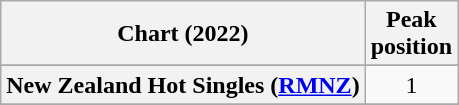<table class="wikitable sortable plainrowheaders" style="text-align:center">
<tr>
<th scope="col">Chart (2022)</th>
<th scope="col">Peak<br>position</th>
</tr>
<tr>
</tr>
<tr>
</tr>
<tr>
</tr>
<tr>
<th scope="row">New Zealand Hot Singles (<a href='#'>RMNZ</a>)</th>
<td>1</td>
</tr>
<tr>
</tr>
<tr>
</tr>
<tr>
</tr>
<tr>
</tr>
</table>
